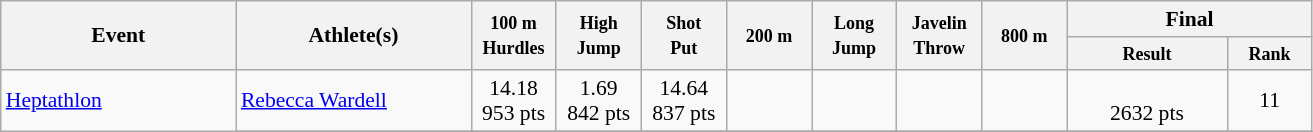<table class=wikitable style="font-size:90%">
<tr>
<th rowspan="2" width=150>Event</th>
<th rowspan="2" width=150>Athlete(s)</th>
<th rowspan="2" width=50><small>100 m<br>Hurdles</small></th>
<th rowspan="2" width=50><small>High<br>Jump</small></th>
<th rowspan="2" width=50><small>Shot<br>Put</small></th>
<th rowspan="2" width=50><small>200 m</small></th>
<th rowspan="2" width=50><small>Long<br>Jump</small></th>
<th rowspan="2" width=50><small>Javelin<br>Throw</small></th>
<th rowspan="2" width=50><small>800 m</small></th>
<th colspan="2" width=150>Final</th>
</tr>
<tr>
<th style="line-height:1em" width=100><small>Result</small></th>
<th style="line-height:1em" width=50><small>Rank</small></th>
</tr>
<tr>
<td rowspan=3><a href='#'>Heptathlon</a></td>
<td><a href='#'>Rebecca Wardell</a></td>
<td align="center">14.18<br>953 pts</td>
<td align="center">1.69<br>842 pts</td>
<td align="center">14.64<br>837 pts</td>
<td align="center"></td>
<td align="center"></td>
<td align="center"></td>
<td align="center"></td>
<td align="center"><br>2632 pts</td>
<td align="center">11</td>
</tr>
<tr>
</tr>
</table>
